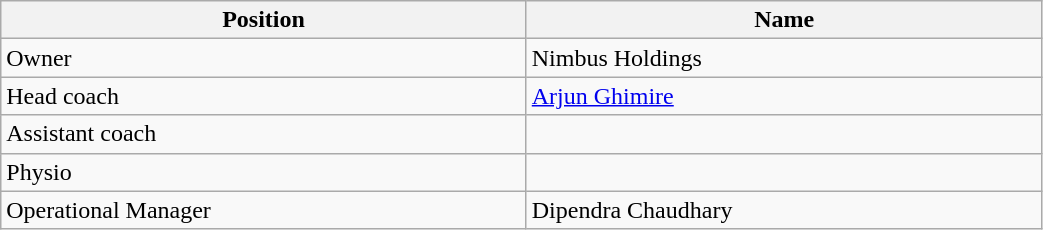<table class="wikitable"  style="font-size:100%; width:55%;">
<tr>
<th style=" text-align:center;">Position</th>
<th style=" text-align:center;">Name</th>
</tr>
<tr>
<td>Owner</td>
<td>Nimbus Holdings</td>
</tr>
<tr>
<td>Head coach</td>
<td> <a href='#'>Arjun Ghimire</a></td>
</tr>
<tr>
<td>Assistant coach</td>
<td></td>
</tr>
<tr>
<td>Physio</td>
<td></td>
</tr>
<tr>
<td>Operational Manager</td>
<td>Dipendra Chaudhary</td>
</tr>
</table>
